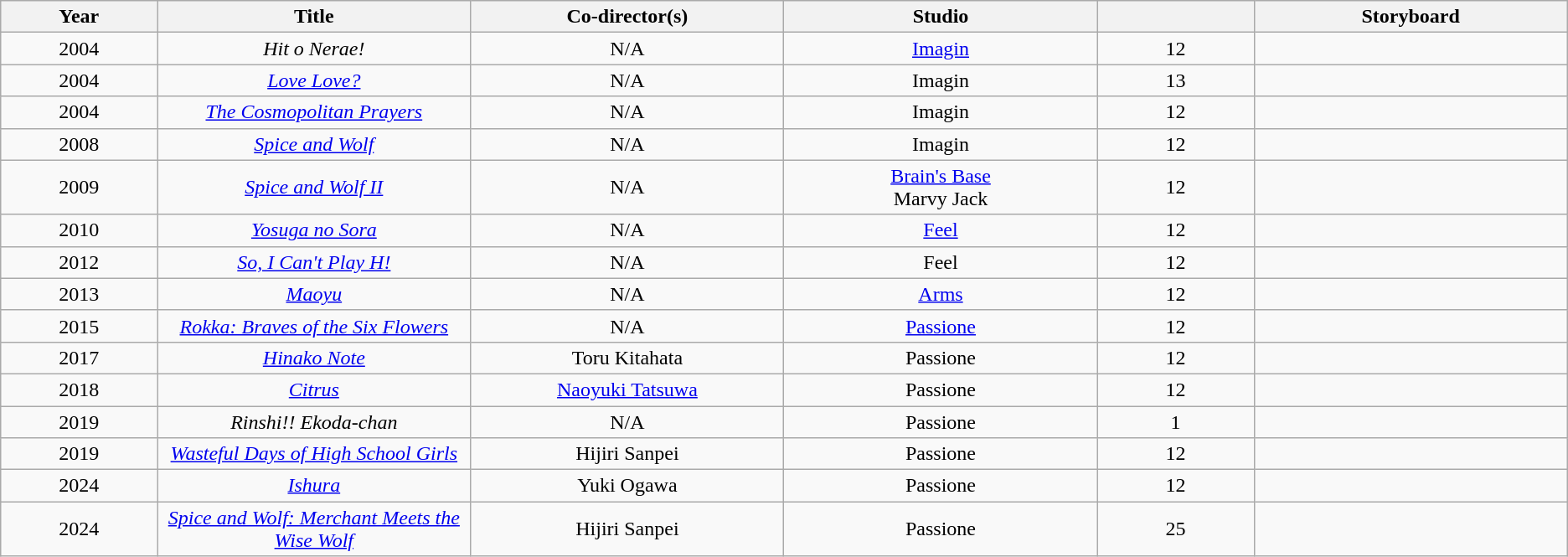<table class="wikitable sortable" style="text-align:center; margin=auto; ">
<tr>
<th scope="col" width=5%>Year</th>
<th scope="col" width=10%>Title</th>
<th scope="col" width=10%>Co-director(s)</th>
<th scope="col" width=10%>Studio</th>
<th scope="col" width=5%></th>
<th scope="col" width=10%>Storyboard </th>
</tr>
<tr>
<td>2004</td>
<td><em>Hit o Nerae!</em></td>
<td>N/A</td>
<td><a href='#'>Imagin</a></td>
<td>12</td>
<td> </td>
</tr>
<tr>
<td>2004</td>
<td><em><a href='#'>Love Love?</a></em></td>
<td>N/A</td>
<td>Imagin</td>
<td>13</td>
<td></td>
</tr>
<tr>
<td>2004</td>
<td><em><a href='#'>The Cosmopolitan Prayers</a></em></td>
<td>N/A</td>
<td>Imagin</td>
<td>12</td>
<td> </td>
</tr>
<tr>
<td>2008</td>
<td><em><a href='#'>Spice and Wolf</a></em></td>
<td>N/A</td>
<td>Imagin</td>
<td>12</td>
<td> </td>
</tr>
<tr>
<td>2009</td>
<td><em><a href='#'>Spice and Wolf II</a></em></td>
<td>N/A</td>
<td><a href='#'>Brain's Base</a><br>Marvy Jack</td>
<td>12</td>
<td> </td>
</tr>
<tr>
<td>2010</td>
<td><em><a href='#'>Yosuga no Sora</a></em></td>
<td>N/A</td>
<td><a href='#'>Feel</a></td>
<td>12</td>
<td> </td>
</tr>
<tr>
<td>2012</td>
<td><em><a href='#'>So, I Can't Play H!</a></em></td>
<td>N/A</td>
<td>Feel</td>
<td>12</td>
<td> </td>
</tr>
<tr>
<td>2013</td>
<td><em><a href='#'>Maoyu</a></em></td>
<td>N/A</td>
<td><a href='#'>Arms</a></td>
<td>12</td>
<td> </td>
</tr>
<tr>
<td>2015</td>
<td><em><a href='#'>Rokka: Braves of the Six Flowers</a></em></td>
<td>N/A</td>
<td><a href='#'>Passione</a></td>
<td>12</td>
<td> </td>
</tr>
<tr>
<td>2017</td>
<td><em><a href='#'>Hinako Note</a></em></td>
<td>Toru Kitahata</td>
<td>Passione</td>
<td>12</td>
<td> </td>
</tr>
<tr>
<td>2018</td>
<td><em><a href='#'>Citrus</a></em></td>
<td><a href='#'>Naoyuki Tatsuwa</a></td>
<td>Passione</td>
<td>12</td>
<td> </td>
</tr>
<tr>
<td>2019</td>
<td><em>Rinshi!! Ekoda-chan</em></td>
<td>N/A</td>
<td>Passione</td>
<td>1 </td>
<td></td>
</tr>
<tr>
<td>2019</td>
<td><em><a href='#'>Wasteful Days of High School Girls</a></em></td>
<td>Hijiri Sanpei</td>
<td>Passione</td>
<td>12</td>
<td> </td>
</tr>
<tr>
<td>2024</td>
<td><em><a href='#'>Ishura</a></em></td>
<td>Yuki Ogawa</td>
<td>Passione</td>
<td>12</td>
<td> </td>
</tr>
<tr>
<td>2024</td>
<td><em><a href='#'>Spice and Wolf: Merchant Meets the Wise Wolf</a></em></td>
<td>Hijiri Sanpei</td>
<td>Passione</td>
<td>25</td>
<td> </td>
</tr>
</table>
